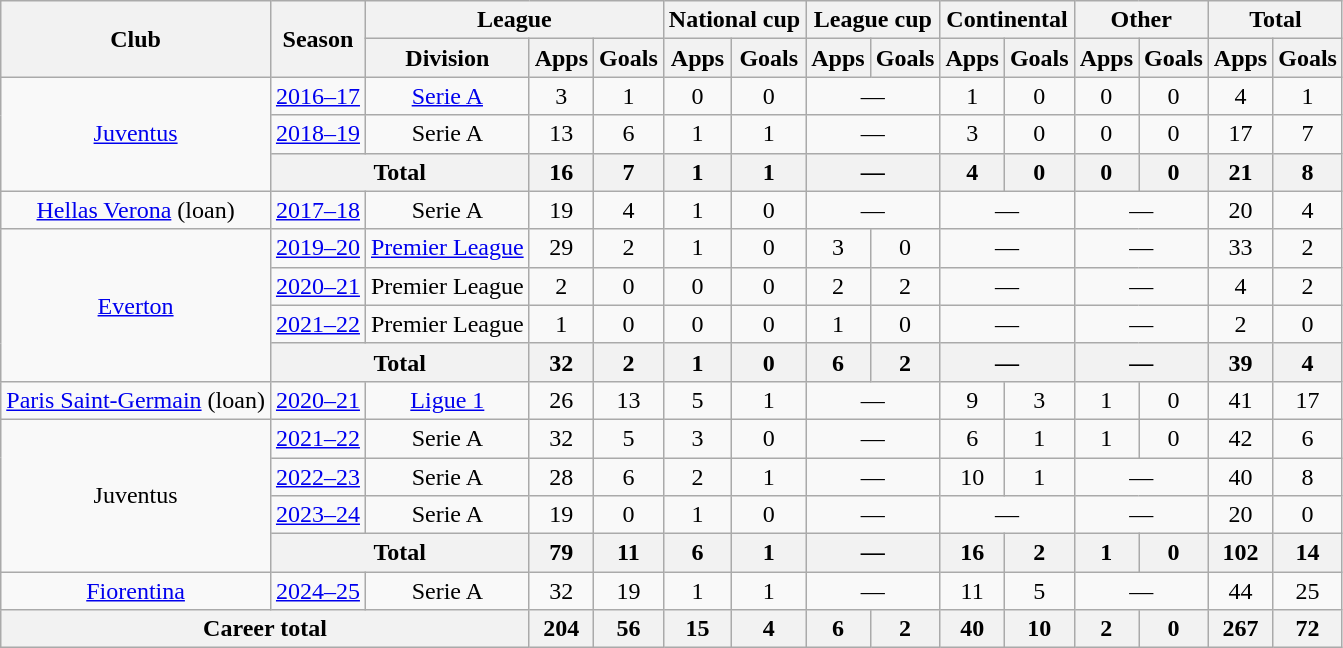<table class="wikitable" style="text-align:center">
<tr>
<th rowspan="2">Club</th>
<th rowspan="2">Season</th>
<th colspan="3">League</th>
<th colspan="2">National cup</th>
<th colspan="2">League cup</th>
<th colspan="2">Continental</th>
<th colspan="2">Other</th>
<th colspan="2">Total</th>
</tr>
<tr>
<th>Division</th>
<th>Apps</th>
<th>Goals</th>
<th>Apps</th>
<th>Goals</th>
<th>Apps</th>
<th>Goals</th>
<th>Apps</th>
<th>Goals</th>
<th>Apps</th>
<th>Goals</th>
<th>Apps</th>
<th>Goals</th>
</tr>
<tr>
<td rowspan="3"><a href='#'>Juventus</a></td>
<td><a href='#'>2016–17</a></td>
<td><a href='#'>Serie A</a></td>
<td>3</td>
<td>1</td>
<td>0</td>
<td>0</td>
<td colspan="2">—</td>
<td>1</td>
<td>0</td>
<td>0</td>
<td>0</td>
<td>4</td>
<td>1</td>
</tr>
<tr>
<td><a href='#'>2018–19</a></td>
<td>Serie A</td>
<td>13</td>
<td>6</td>
<td>1</td>
<td>1</td>
<td colspan="2">—</td>
<td>3</td>
<td>0</td>
<td>0</td>
<td>0</td>
<td>17</td>
<td>7</td>
</tr>
<tr>
<th colspan="2">Total</th>
<th>16</th>
<th>7</th>
<th>1</th>
<th>1</th>
<th colspan="2">—</th>
<th>4</th>
<th>0</th>
<th>0</th>
<th>0</th>
<th>21</th>
<th>8</th>
</tr>
<tr>
<td><a href='#'>Hellas Verona</a> (loan)</td>
<td><a href='#'>2017–18</a></td>
<td>Serie A</td>
<td>19</td>
<td>4</td>
<td>1</td>
<td>0</td>
<td colspan="2">—</td>
<td colspan="2">—</td>
<td colspan="2">—</td>
<td>20</td>
<td>4</td>
</tr>
<tr>
<td rowspan="4"><a href='#'>Everton</a></td>
<td><a href='#'>2019–20</a></td>
<td><a href='#'>Premier League</a></td>
<td>29</td>
<td>2</td>
<td>1</td>
<td>0</td>
<td>3</td>
<td>0</td>
<td colspan="2">—</td>
<td colspan="2">—</td>
<td>33</td>
<td>2</td>
</tr>
<tr>
<td><a href='#'>2020–21</a></td>
<td>Premier League</td>
<td>2</td>
<td>0</td>
<td>0</td>
<td>0</td>
<td>2</td>
<td>2</td>
<td colspan="2">—</td>
<td colspan="2">—</td>
<td>4</td>
<td>2</td>
</tr>
<tr>
<td><a href='#'>2021–22</a></td>
<td>Premier League</td>
<td>1</td>
<td>0</td>
<td>0</td>
<td>0</td>
<td>1</td>
<td>0</td>
<td colspan="2">—</td>
<td colspan="2">—</td>
<td>2</td>
<td>0</td>
</tr>
<tr>
<th colspan="2">Total</th>
<th>32</th>
<th>2</th>
<th>1</th>
<th>0</th>
<th>6</th>
<th>2</th>
<th colspan="2">—</th>
<th colspan="2">—</th>
<th>39</th>
<th>4</th>
</tr>
<tr>
<td><a href='#'>Paris Saint-Germain</a> (loan)</td>
<td><a href='#'>2020–21</a></td>
<td><a href='#'>Ligue 1</a></td>
<td>26</td>
<td>13</td>
<td>5</td>
<td>1</td>
<td colspan="2">—</td>
<td>9</td>
<td>3</td>
<td>1</td>
<td>0</td>
<td>41</td>
<td>17</td>
</tr>
<tr>
<td rowspan="4">Juventus</td>
<td><a href='#'>2021–22</a></td>
<td>Serie A</td>
<td>32</td>
<td>5</td>
<td>3</td>
<td>0</td>
<td colspan="2">—</td>
<td>6</td>
<td>1</td>
<td>1</td>
<td>0</td>
<td>42</td>
<td>6</td>
</tr>
<tr>
<td><a href='#'>2022–23</a></td>
<td>Serie A</td>
<td>28</td>
<td>6</td>
<td>2</td>
<td>1</td>
<td colspan="2">—</td>
<td>10</td>
<td>1</td>
<td colspan="2">—</td>
<td>40</td>
<td>8</td>
</tr>
<tr>
<td><a href='#'>2023–24</a></td>
<td>Serie A</td>
<td>19</td>
<td>0</td>
<td>1</td>
<td>0</td>
<td colspan="2">—</td>
<td colspan="2">—</td>
<td colspan="2">—</td>
<td>20</td>
<td>0</td>
</tr>
<tr>
<th colspan="2">Total</th>
<th>79</th>
<th>11</th>
<th>6</th>
<th>1</th>
<th colspan="2">—</th>
<th>16</th>
<th>2</th>
<th>1</th>
<th>0</th>
<th>102</th>
<th>14</th>
</tr>
<tr>
<td><a href='#'>Fiorentina</a></td>
<td><a href='#'>2024–25</a></td>
<td>Serie A</td>
<td>32</td>
<td>19</td>
<td>1</td>
<td>1</td>
<td colspan="2">—</td>
<td>11</td>
<td>5</td>
<td colspan="2">—</td>
<td>44</td>
<td>25</td>
</tr>
<tr>
<th colspan="3">Career total</th>
<th>204</th>
<th>56</th>
<th>15</th>
<th>4</th>
<th>6</th>
<th>2</th>
<th>40</th>
<th>10</th>
<th>2</th>
<th>0</th>
<th>267</th>
<th>72</th>
</tr>
</table>
